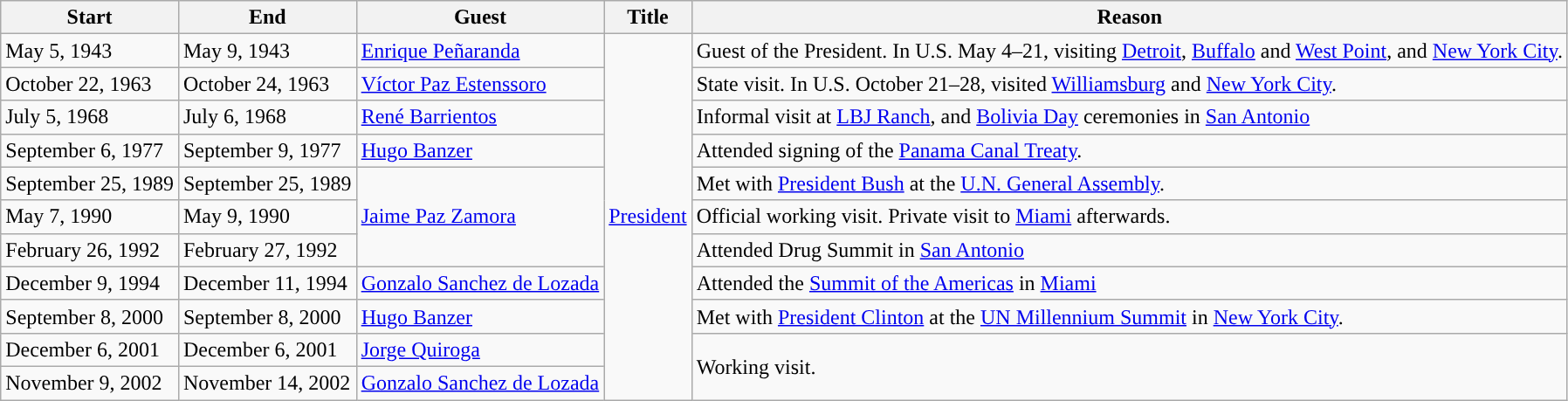<table class="wikitable sortable">
<tr>
<th>Start</th>
<th>End</th>
<th>Guest</th>
<th>Title</th>
<th>Reason</th>
</tr>
<tr>
<td>May 5, 1943</td>
<td>May 9, 1943</td>
<td><a href='#'>Enrique Peñaranda</a></td>
<td rowspan=11><a href='#'>President</a></td>
<td>Guest of the President. In U.S. May 4–21, visiting <a href='#'>Detroit</a>, <a href='#'>Buffalo</a> and <a href='#'>West Point</a>, and <a href='#'>New York City</a>.</td>
</tr>
<tr>
<td>October 22, 1963</td>
<td>October 24, 1963</td>
<td><a href='#'>Víctor Paz Estenssoro</a></td>
<td>State visit. In U.S. October 21–28, visited <a href='#'>Williamsburg</a> and <a href='#'>New York City</a>.</td>
</tr>
<tr>
<td>July 5, 1968</td>
<td>July 6, 1968</td>
<td><a href='#'>René Barrientos</a></td>
<td>Informal visit at <a href='#'>LBJ Ranch</a>, and <a href='#'>Bolivia Day</a> ceremonies in <a href='#'>San Antonio</a></td>
</tr>
<tr>
<td>September 6, 1977</td>
<td>September 9, 1977</td>
<td><a href='#'>Hugo Banzer</a></td>
<td>Attended signing of the <a href='#'>Panama Canal Treaty</a>.</td>
</tr>
<tr>
<td>September 25, 1989</td>
<td>September 25, 1989</td>
<td rowspan=3><a href='#'>Jaime Paz Zamora</a></td>
<td>Met with <a href='#'>President Bush</a> at the <a href='#'>U.N. General Assembly</a>.</td>
</tr>
<tr>
<td>May 7, 1990</td>
<td>May 9, 1990</td>
<td>Official working visit. Private visit to <a href='#'>Miami</a> afterwards.</td>
</tr>
<tr>
<td>February 26, 1992</td>
<td>February 27, 1992</td>
<td>Attended Drug Summit in <a href='#'>San Antonio</a></td>
</tr>
<tr>
<td>December 9, 1994</td>
<td>December 11, 1994</td>
<td><a href='#'>Gonzalo Sanchez de Lozada</a></td>
<td>Attended the <a href='#'>Summit of the Americas</a> in <a href='#'>Miami</a></td>
</tr>
<tr>
<td>September 8, 2000</td>
<td>September 8, 2000</td>
<td><a href='#'>Hugo Banzer</a></td>
<td>Met with <a href='#'>President Clinton</a> at the <a href='#'>UN Millennium Summit</a> in <a href='#'>New York City</a>.</td>
</tr>
<tr>
<td>December 6, 2001</td>
<td>December 6, 2001</td>
<td><a href='#'>Jorge Quiroga</a></td>
<td rowspan=2>Working visit.</td>
</tr>
<tr>
<td>November 9, 2002</td>
<td>November 14, 2002</td>
<td><a href='#'>Gonzalo Sanchez de Lozada</a></td>
</tr>
</table>
